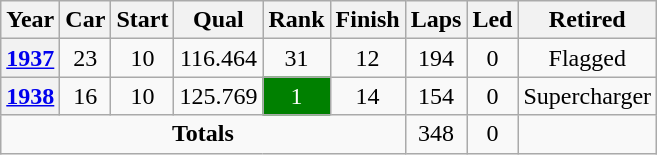<table class="wikitable" style="text-align:center">
<tr>
<th>Year</th>
<th>Car</th>
<th>Start</th>
<th>Qual</th>
<th>Rank</th>
<th>Finish</th>
<th>Laps</th>
<th>Led</th>
<th>Retired</th>
</tr>
<tr>
<th><a href='#'>1937</a></th>
<td>23</td>
<td>10</td>
<td>116.464</td>
<td>31</td>
<td>12</td>
<td>194</td>
<td>0</td>
<td>Flagged</td>
</tr>
<tr>
<th><a href='#'>1938</a></th>
<td>16</td>
<td>10</td>
<td>125.769</td>
<td style="background:green;color:white">1</td>
<td>14</td>
<td>154</td>
<td>0</td>
<td>Supercharger</td>
</tr>
<tr>
<td colspan=6><strong>Totals</strong></td>
<td>348</td>
<td>0</td>
<td></td>
</tr>
</table>
